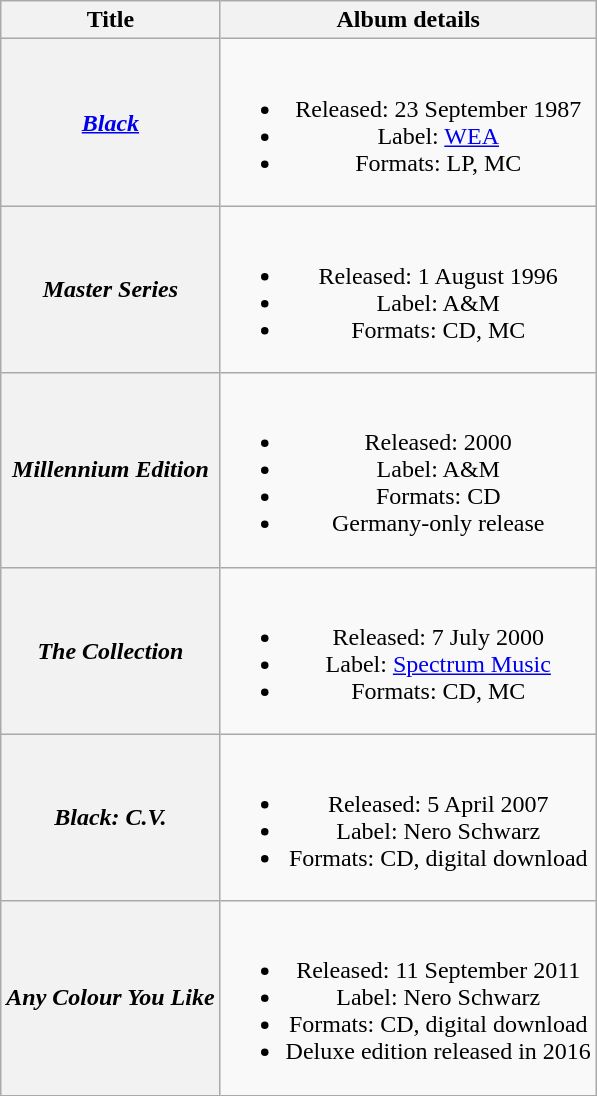<table class="wikitable plainrowheaders" style="text-align:center;">
<tr>
<th scope="col">Title</th>
<th scope="col">Album details</th>
</tr>
<tr>
<th scope="row"><em><a href='#'>Black</a></em></th>
<td><br><ul><li>Released: 23 September 1987</li><li>Label: <a href='#'>WEA</a></li><li>Formats: LP, MC</li></ul></td>
</tr>
<tr>
<th scope="row"><em>Master Series</em></th>
<td><br><ul><li>Released: 1 August 1996</li><li>Label: A&M</li><li>Formats: CD, MC</li></ul></td>
</tr>
<tr>
<th scope="row"><em>Millennium Edition</em></th>
<td><br><ul><li>Released: 2000</li><li>Label: A&M</li><li>Formats: CD</li><li>Germany-only release</li></ul></td>
</tr>
<tr>
<th scope="row"><em>The Collection</em></th>
<td><br><ul><li>Released: 7 July 2000</li><li>Label: <a href='#'>Spectrum Music</a></li><li>Formats: CD, MC</li></ul></td>
</tr>
<tr>
<th scope="row"><em>Black: C.V.</em></th>
<td><br><ul><li>Released: 5 April 2007</li><li>Label: Nero Schwarz</li><li>Formats: CD, digital download</li></ul></td>
</tr>
<tr>
<th scope="row"><em>Any Colour You Like</em></th>
<td><br><ul><li>Released: 11 September 2011</li><li>Label: Nero Schwarz</li><li>Formats: CD, digital download</li><li>Deluxe edition released in 2016</li></ul></td>
</tr>
</table>
